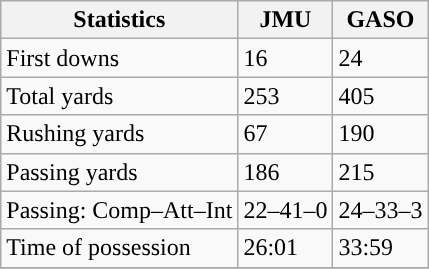<table class="wikitable" style="float: left;">
<tr>
<th>Statistics</th>
<th>JMU</th>
<th>GASO</th>
</tr>
<tr>
<td>First downs</td>
<td>16</td>
<td>24</td>
</tr>
<tr>
<td>Total yards</td>
<td>253</td>
<td>405</td>
</tr>
<tr>
<td>Rushing yards</td>
<td>67</td>
<td>190</td>
</tr>
<tr>
<td>Passing yards</td>
<td>186</td>
<td>215</td>
</tr>
<tr>
<td>Passing: Comp–Att–Int</td>
<td>22–41–0</td>
<td>24–33–3</td>
</tr>
<tr>
<td>Time of possession</td>
<td>26:01</td>
<td>33:59</td>
</tr>
<tr>
</tr>
</table>
